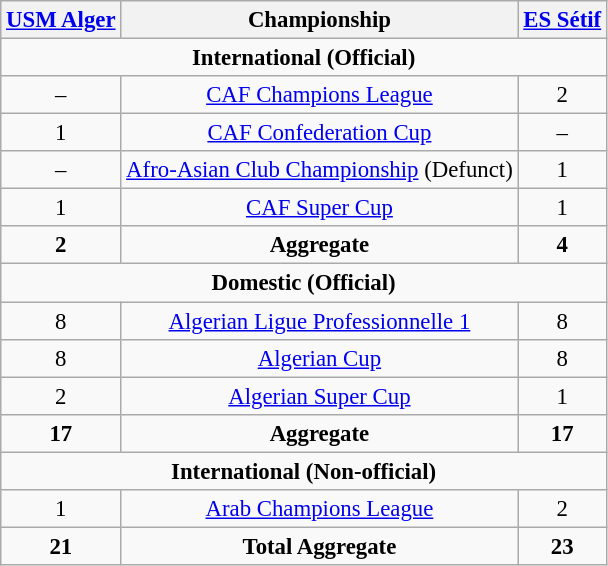<table class="wikitable plainrowheaders sortable" style="text-align:center;font-size:95%">
<tr>
<th><a href='#'>USM Alger</a></th>
<th>Championship</th>
<th><a href='#'>ES Sétif</a></th>
</tr>
<tr>
<td colspan="3" style="text-align:center;"><strong>International (Official)</strong></td>
</tr>
<tr style="text-align:center;">
<td>–</td>
<td><a href='#'>CAF Champions League</a></td>
<td>2</td>
</tr>
<tr style="text-align:center;">
<td>1</td>
<td><a href='#'>CAF Confederation Cup</a></td>
<td>–</td>
</tr>
<tr style="text-align:center;">
<td>–</td>
<td><a href='#'>Afro-Asian Club Championship</a> (Defunct)</td>
<td>1</td>
</tr>
<tr style="text-align:center;">
<td>1</td>
<td><a href='#'>CAF Super Cup</a></td>
<td>1</td>
</tr>
<tr>
<td><strong>2</strong></td>
<td><strong>Aggregate</strong></td>
<td><strong>4</strong></td>
</tr>
<tr>
<td colspan="3" style="text-align:center;"><strong>Domestic (Official)</strong></td>
</tr>
<tr style="text-align:center;">
<td>8</td>
<td><a href='#'>Algerian Ligue Professionnelle 1</a></td>
<td>8</td>
</tr>
<tr style="text-align:center;">
<td>8</td>
<td><a href='#'>Algerian Cup</a></td>
<td>8</td>
</tr>
<tr style="text-align:center;">
<td>2</td>
<td><a href='#'>Algerian Super Cup</a></td>
<td>1</td>
</tr>
<tr>
<td><strong>17</strong></td>
<td><strong>Aggregate</strong></td>
<td><strong>17</strong></td>
</tr>
<tr>
<td colspan="3" style="text-align:center;"><strong>International (Non-official)</strong></td>
</tr>
<tr style="text-align:center;">
<td>1</td>
<td><a href='#'>Arab Champions League</a></td>
<td>2</td>
</tr>
<tr align="center">
<td><strong>21</strong></td>
<td><strong>Total Aggregate</strong></td>
<td><strong>23</strong></td>
</tr>
</table>
